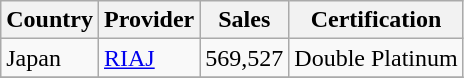<table class="wikitable" border="1">
<tr>
<th>Country</th>
<th>Provider</th>
<th>Sales</th>
<th>Certification</th>
</tr>
<tr>
<td>Japan</td>
<td><a href='#'>RIAJ</a></td>
<td>569,527</td>
<td>Double Platinum</td>
</tr>
<tr>
</tr>
</table>
